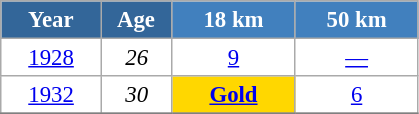<table class="wikitable" style="font-size:95%; text-align:center; border:grey solid 1px; border-collapse:collapse; background:#ffffff;">
<tr>
<th style="background-color:#369; color:white; width:60px;"> Year </th>
<th style="background-color:#369; color:white; width:40px;"> Age </th>
<th style="background-color:#4180be; color:white; width:75px;"> 18 km </th>
<th style="background-color:#4180be; color:white; width:75px;"> 50 km </th>
</tr>
<tr>
<td><a href='#'>1928</a></td>
<td><em>26</em></td>
<td><a href='#'>9</a></td>
<td><a href='#'>—</a></td>
</tr>
<tr>
<td><a href='#'>1932</a></td>
<td><em>30</em></td>
<td style="background:gold;"><a href='#'><strong>Gold</strong></a></td>
<td><a href='#'>6</a></td>
</tr>
<tr>
</tr>
</table>
